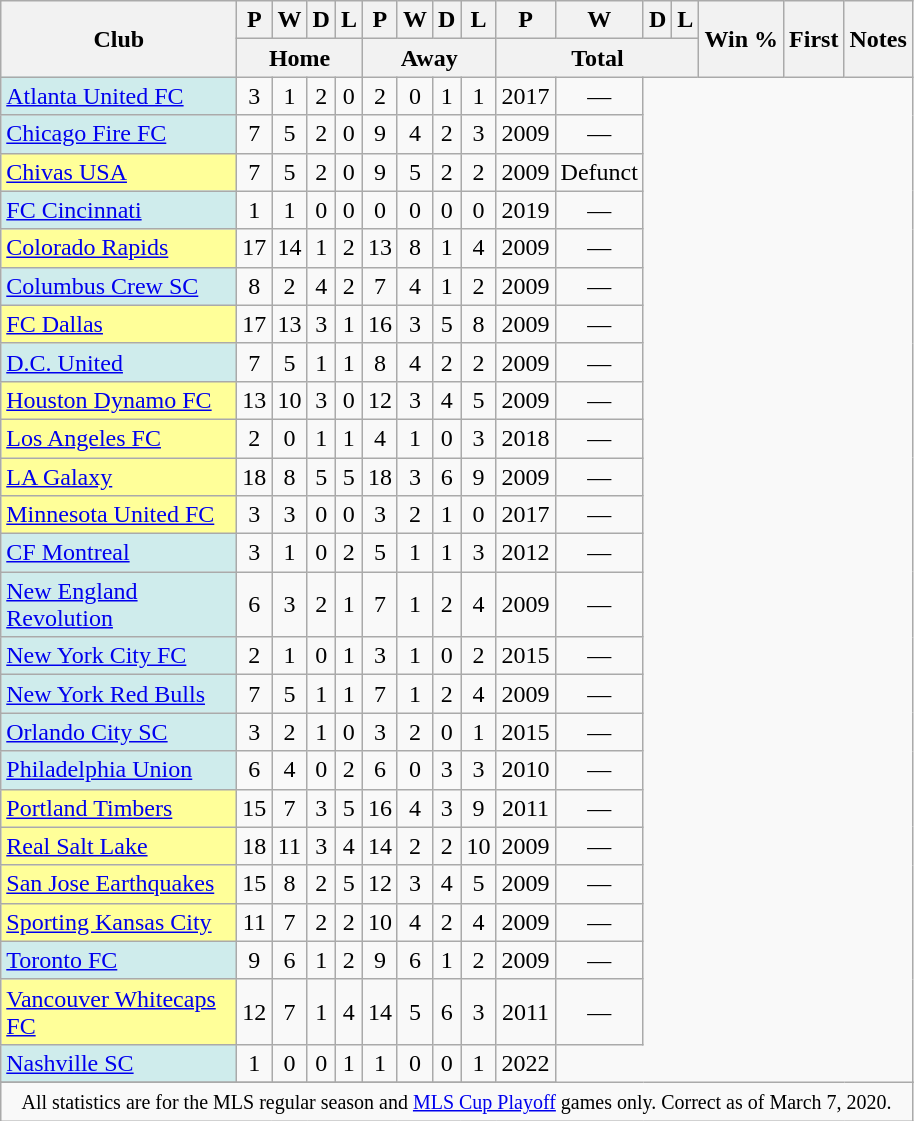<table class="wikitable sortable" style="text-align:center;">
<tr>
<th width="150" rowspan="2">Club</th>
<th>P</th>
<th>W</th>
<th>D</th>
<th>L</th>
<th>P</th>
<th>W</th>
<th>D</th>
<th>L</th>
<th>P</th>
<th>W</th>
<th>D</th>
<th>L</th>
<th rowspan="2">Win %</th>
<th rowspan="2">First</th>
<th class="unsortable" rowspan="2">Notes</th>
</tr>
<tr class="unsortable">
<th colspan="4">Home</th>
<th colspan="4">Away</th>
<th colspan="4">Total</th>
</tr>
<tr>
<td bgcolor="#CFECEC" align="left"><a href='#'>Atlanta United FC</a></td>
<td>3</td>
<td>1</td>
<td>2</td>
<td>0<br></td>
<td>2</td>
<td>0</td>
<td>1</td>
<td>1<br>
</td>
<td>2017</td>
<td>—</td>
</tr>
<tr>
<td bgcolor="#CFECEC" align="left"><a href='#'>Chicago Fire FC</a></td>
<td>7</td>
<td>5</td>
<td>2</td>
<td>0<br></td>
<td>9</td>
<td>4</td>
<td>2</td>
<td>3<br>
</td>
<td>2009</td>
<td>—</td>
</tr>
<tr>
<td bgcolor="#FFFF99" align="left"><a href='#'>Chivas USA</a></td>
<td>7</td>
<td>5</td>
<td>2</td>
<td>0<br></td>
<td>9</td>
<td>5</td>
<td>2</td>
<td>2<br> 
</td>
<td>2009</td>
<td>Defunct</td>
</tr>
<tr>
<td bgcolor="#CFECEC" align="left"><a href='#'>FC Cincinnati</a></td>
<td>1</td>
<td>1</td>
<td>0</td>
<td>0<br></td>
<td>0</td>
<td>0</td>
<td>0</td>
<td>0<br>
</td>
<td>2019</td>
<td>—</td>
</tr>
<tr>
<td bgcolor="#FFFF99" align="left"><a href='#'>Colorado Rapids</a></td>
<td>17</td>
<td>14</td>
<td>1</td>
<td>2<br></td>
<td>13</td>
<td>8</td>
<td>1</td>
<td>4<br>
</td>
<td>2009</td>
<td>—</td>
</tr>
<tr>
<td bgcolor="#CFECEC" align="left"><a href='#'>Columbus Crew SC</a></td>
<td>8</td>
<td>2</td>
<td>4</td>
<td>2<br></td>
<td>7</td>
<td>4</td>
<td>1</td>
<td>2<br>
</td>
<td>2009</td>
<td>—</td>
</tr>
<tr>
<td bgcolor="#FFFF99" align="left"><a href='#'>FC Dallas</a></td>
<td>17</td>
<td>13</td>
<td>3</td>
<td>1<br></td>
<td>16</td>
<td>3</td>
<td>5</td>
<td>8<br>
</td>
<td>2009</td>
<td>—</td>
</tr>
<tr>
<td bgcolor="#CFECEC" align="left"><a href='#'>D.C. United</a></td>
<td>7</td>
<td>5</td>
<td>1</td>
<td>1<br></td>
<td>8</td>
<td>4</td>
<td>2</td>
<td>2<br>
</td>
<td>2009</td>
<td>—</td>
</tr>
<tr>
<td bgcolor="#FFFF99" align="left"><a href='#'>Houston Dynamo FC</a></td>
<td>13</td>
<td>10</td>
<td>3</td>
<td>0<br></td>
<td>12</td>
<td>3</td>
<td>4</td>
<td>5<br>
</td>
<td>2009</td>
<td>—</td>
</tr>
<tr>
<td bgcolor="#FFFF99" align="left"><a href='#'>Los Angeles FC</a></td>
<td>2</td>
<td>0</td>
<td>1</td>
<td>1<br></td>
<td>4</td>
<td>1</td>
<td>0</td>
<td>3<br>
</td>
<td>2018</td>
<td>—</td>
</tr>
<tr>
<td bgcolor="#FFFF99" align="left"><a href='#'>LA Galaxy</a></td>
<td>18</td>
<td>8</td>
<td>5</td>
<td>5<br></td>
<td>18</td>
<td>3</td>
<td>6</td>
<td>9<br>
</td>
<td>2009</td>
<td>—</td>
</tr>
<tr>
<td bgcolor="#FFFF99" align="left"><a href='#'>Minnesota United FC</a></td>
<td>3</td>
<td>3</td>
<td>0</td>
<td>0<br></td>
<td>3</td>
<td>2</td>
<td>1</td>
<td>0<br>
</td>
<td>2017</td>
<td>—</td>
</tr>
<tr>
<td bgcolor="#CFECEC" align="left"><a href='#'>CF Montreal</a></td>
<td>3</td>
<td>1</td>
<td>0</td>
<td>2<br></td>
<td>5</td>
<td>1</td>
<td>1</td>
<td>3<br>
</td>
<td>2012</td>
<td>—</td>
</tr>
<tr>
<td bgcolor="#CFECEC" align="left"><a href='#'>New England Revolution</a></td>
<td>6</td>
<td>3</td>
<td>2</td>
<td>1<br></td>
<td>7</td>
<td>1</td>
<td>2</td>
<td>4<br>
</td>
<td>2009</td>
<td>—</td>
</tr>
<tr>
<td bgcolor="#CFECEC" align="left"><a href='#'>New York City FC</a></td>
<td>2</td>
<td>1</td>
<td>0</td>
<td>1<br></td>
<td>3</td>
<td>1</td>
<td>0</td>
<td>2<br>
</td>
<td>2015</td>
<td>—</td>
</tr>
<tr>
<td bgcolor="#CFECEC" align="left"><a href='#'>New York Red Bulls</a></td>
<td>7</td>
<td>5</td>
<td>1</td>
<td>1<br></td>
<td>7</td>
<td>1</td>
<td>2</td>
<td>4<br>
</td>
<td>2009</td>
<td>—</td>
</tr>
<tr>
<td bgcolor="#CFECEC" align="left"><a href='#'>Orlando City SC</a></td>
<td>3</td>
<td>2</td>
<td>1</td>
<td>0<br></td>
<td>3</td>
<td>2</td>
<td>0</td>
<td>1<br>
</td>
<td>2015</td>
<td>—</td>
</tr>
<tr>
<td bgcolor="#CFECEC" align="left"><a href='#'>Philadelphia Union</a></td>
<td>6</td>
<td>4</td>
<td>0</td>
<td>2<br></td>
<td>6</td>
<td>0</td>
<td>3</td>
<td>3<br>
</td>
<td>2010</td>
<td>—</td>
</tr>
<tr>
<td bgcolor="#FFFF99" align="left"><a href='#'>Portland Timbers</a></td>
<td>15</td>
<td>7</td>
<td>3</td>
<td>5<br></td>
<td>16</td>
<td>4</td>
<td>3</td>
<td>9<br>
</td>
<td>2011</td>
<td>—</td>
</tr>
<tr>
<td bgcolor="#FFFF99" align="left"><a href='#'>Real Salt Lake</a></td>
<td>18</td>
<td>11</td>
<td>3</td>
<td>4<br></td>
<td>14</td>
<td>2</td>
<td>2</td>
<td>10<br>
</td>
<td>2009</td>
<td>—</td>
</tr>
<tr>
<td bgcolor="#FFFF99" align="left"><a href='#'>San Jose Earthquakes</a></td>
<td>15</td>
<td>8</td>
<td>2</td>
<td>5<br></td>
<td>12</td>
<td>3</td>
<td>4</td>
<td>5<br>
</td>
<td>2009</td>
<td>—</td>
</tr>
<tr>
<td bgcolor="#FFFF99" align="left"><a href='#'>Sporting Kansas City</a></td>
<td>11</td>
<td>7</td>
<td>2</td>
<td>2<br></td>
<td>10</td>
<td>4</td>
<td>2</td>
<td>4<br>
</td>
<td>2009</td>
<td>—</td>
</tr>
<tr>
<td bgcolor="#CFECEC" align="left"><a href='#'>Toronto FC</a></td>
<td>9</td>
<td>6</td>
<td>1</td>
<td>2<br></td>
<td>9</td>
<td>6</td>
<td>1</td>
<td>2<br>
</td>
<td>2009</td>
<td>—</td>
</tr>
<tr>
<td bgcolor="#FFFF99" align="left"><a href='#'>Vancouver Whitecaps FC</a></td>
<td>12</td>
<td>7</td>
<td>1</td>
<td>4<br></td>
<td>14</td>
<td>5</td>
<td>6</td>
<td>3<br>
</td>
<td>2011</td>
<td>—</td>
</tr>
<tr>
<td bgcolor="#CFECEC" align="left"><a href='#'>Nashville SC</a></td>
<td>1</td>
<td>0</td>
<td>0</td>
<td>1<br></td>
<td>1</td>
<td>0</td>
<td>0</td>
<td>1<br>
</td>
<td>2022</td>
</tr>
<tr ->
</tr>
<tr class="sortbottom">
<td class="unsortable" colspan="18"><small>All statistics are for the MLS regular season and <a href='#'>MLS Cup Playoff</a> games only. Correct as of March 7, 2020.</small></td>
</tr>
</table>
